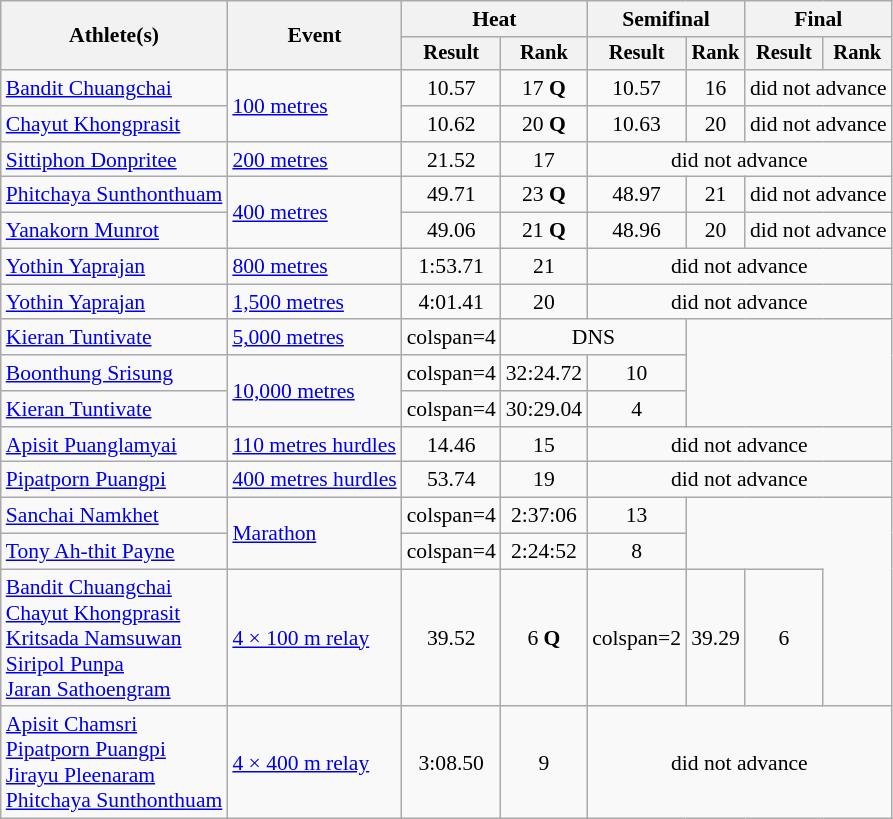<table class="wikitable" style="font-size:90%">
<tr>
<th rowspan="2">Athlete(s)</th>
<th rowspan="2">Event</th>
<th colspan="2">Heat</th>
<th colspan="2">Semifinal</th>
<th colspan="2">Final</th>
</tr>
<tr style="font-size:95%">
<th>Result</th>
<th>Rank</th>
<th>Result</th>
<th>Rank</th>
<th>Result</th>
<th>Rank</th>
</tr>
<tr align=center>
<td align=left><a href='#'>Bandit Chuangchai</a></td>
<td style="text-align:left;" rowspan="2"><a href='#'>100 metres</a></td>
<td>10.57</td>
<td>17 <strong>Q</strong></td>
<td>10.57</td>
<td>16</td>
<td colspan=2>did not advance</td>
</tr>
<tr align=center>
<td align=left><a href='#'>Chayut Khongprasit</a></td>
<td>10.62</td>
<td>20 <strong>Q</strong></td>
<td>10.63</td>
<td>20</td>
<td colspan=2>did not advance</td>
</tr>
<tr align=center>
<td align=left><a href='#'>Sittiphon Donpritee</a></td>
<td style="text-align:left;" rowspan="1"><a href='#'>200 metres</a></td>
<td>21.52</td>
<td>17</td>
<td colspan=4>did not advance</td>
</tr>
<tr align=center>
<td align=left><a href='#'>Phitchaya Sunthonthuam</a></td>
<td style="text-align:left;" rowspan="2"><a href='#'>400 metres</a></td>
<td>49.71</td>
<td>23 <strong>Q</strong></td>
<td>48.97</td>
<td>21</td>
<td colspan=4>did not advance</td>
</tr>
<tr align=center>
<td align=left><a href='#'>Yanakorn Munrot</a></td>
<td>49.06</td>
<td>21 <strong>Q</strong></td>
<td>48.96</td>
<td>20</td>
<td colspan=4>did not advance</td>
</tr>
<tr align=center>
<td align=left><a href='#'>Yothin Yaprajan</a></td>
<td style="text-align:left;"><a href='#'>800 metres</a></td>
<td>1:53.71</td>
<td>21</td>
<td colspan=4>did not advance</td>
</tr>
<tr align=center>
<td align=left><a href='#'>Yothin Yaprajan</a></td>
<td style="text-align:left;"><a href='#'>1,500 metres</a></td>
<td>4:01.41</td>
<td>20</td>
<td colspan=4>did not advance</td>
</tr>
<tr align=center>
<td align=left><a href='#'>Kieran Tuntivate</a></td>
<td style="text-align:left;"><a href='#'>5,000 metres</a></td>
<td>colspan=4 </td>
<td colspan=2>DNS</td>
</tr>
<tr align=center>
<td align=left><a href='#'>Boonthung Srisung</a></td>
<td style="text-align:left;" rowspan="2"><a href='#'>10,000 metres</a></td>
<td>colspan=4 </td>
<td>32:24.72</td>
<td>10</td>
</tr>
<tr align=center>
<td align=left><a href='#'>Kieran Tuntivate</a></td>
<td>colspan=4 </td>
<td>30:29.04</td>
<td>4</td>
</tr>
<tr align=center>
<td align=left><a href='#'>Apisit Puanglamyai</a></td>
<td style="text-align:left;"><a href='#'>110 metres hurdles</a></td>
<td>14.46</td>
<td>15</td>
<td colspan=4>did not advance</td>
</tr>
<tr align=center>
<td align=left><a href='#'>Pipatporn Puangpi</a></td>
<td style="text-align:left;"><a href='#'>400 metres hurdles</a></td>
<td>53.74</td>
<td>19</td>
<td colspan=4>did not advance</td>
</tr>
<tr align=center>
<td align=left><a href='#'>Sanchai Namkhet</a></td>
<td style="text-align:left;" rowspan="2"><a href='#'>Marathon</a></td>
<td>colspan=4 </td>
<td>2:37:06</td>
<td>13</td>
</tr>
<tr align=center>
<td align=left><a href='#'>Tony Ah-thit Payne</a></td>
<td>colspan=4 </td>
<td>2:24:52</td>
<td>8</td>
</tr>
<tr align=center>
<td align=left><a href='#'>Bandit Chuangchai</a><br><a href='#'>Chayut Khongprasit</a><br><a href='#'>Kritsada Namsuwan</a><br><a href='#'>Siripol Punpa</a><br><a href='#'>Jaran Sathoengram</a></td>
<td style="text-align:left;"><a href='#'>4 × 100 m relay</a></td>
<td>39.52</td>
<td>6 <strong>Q</strong></td>
<td>colspan=2 </td>
<td>39.29</td>
<td>6</td>
</tr>
<tr align=center>
<td align=left><a href='#'>Apisit Chamsri</a><br><a href='#'>Pipatporn Puangpi</a><br><a href='#'>Jirayu Pleenaram</a><br><a href='#'>Phitchaya Sunthonthuam</a></td>
<td style="text-align:left;"><a href='#'>4 × 400 m relay</a></td>
<td>3:08.50</td>
<td>9</td>
<td colspan=4>did not advance</td>
</tr>
</table>
